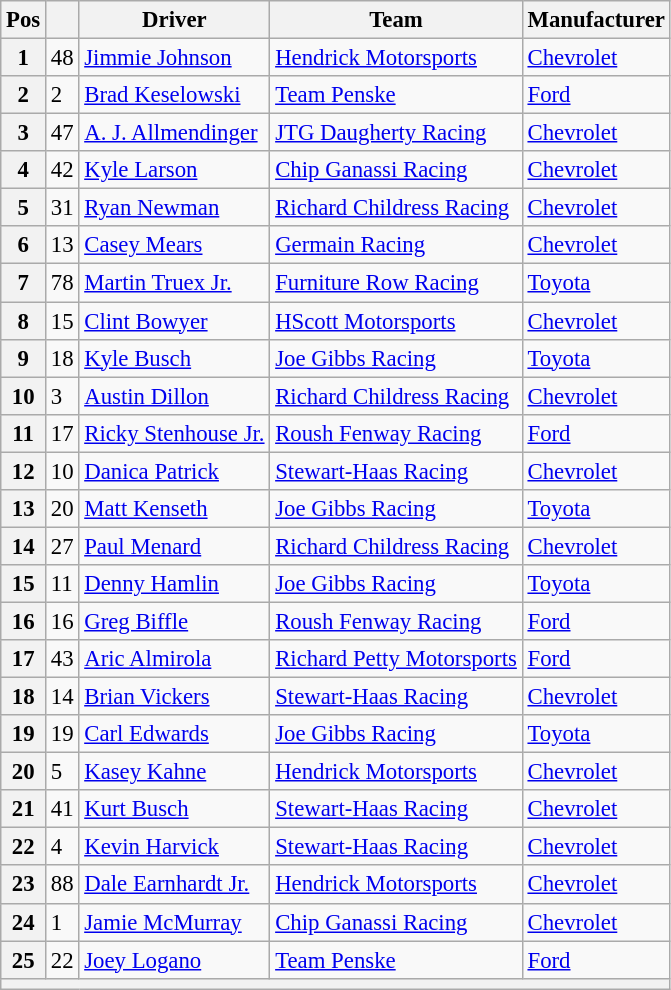<table class="wikitable" style="font-size:95%">
<tr>
<th>Pos</th>
<th></th>
<th>Driver</th>
<th>Team</th>
<th>Manufacturer</th>
</tr>
<tr>
<th>1</th>
<td>48</td>
<td><a href='#'>Jimmie Johnson</a></td>
<td><a href='#'>Hendrick Motorsports</a></td>
<td><a href='#'>Chevrolet</a></td>
</tr>
<tr>
<th>2</th>
<td>2</td>
<td><a href='#'>Brad Keselowski</a></td>
<td><a href='#'>Team Penske</a></td>
<td><a href='#'>Ford</a></td>
</tr>
<tr>
<th>3</th>
<td>47</td>
<td><a href='#'>A. J. Allmendinger</a></td>
<td><a href='#'>JTG Daugherty Racing</a></td>
<td><a href='#'>Chevrolet</a></td>
</tr>
<tr>
<th>4</th>
<td>42</td>
<td><a href='#'>Kyle Larson</a></td>
<td><a href='#'>Chip Ganassi Racing</a></td>
<td><a href='#'>Chevrolet</a></td>
</tr>
<tr>
<th>5</th>
<td>31</td>
<td><a href='#'>Ryan Newman</a></td>
<td><a href='#'>Richard Childress Racing</a></td>
<td><a href='#'>Chevrolet</a></td>
</tr>
<tr>
<th>6</th>
<td>13</td>
<td><a href='#'>Casey Mears</a></td>
<td><a href='#'>Germain Racing</a></td>
<td><a href='#'>Chevrolet</a></td>
</tr>
<tr>
<th>7</th>
<td>78</td>
<td><a href='#'>Martin Truex Jr.</a></td>
<td><a href='#'>Furniture Row Racing</a></td>
<td><a href='#'>Toyota</a></td>
</tr>
<tr>
<th>8</th>
<td>15</td>
<td><a href='#'>Clint Bowyer</a></td>
<td><a href='#'>HScott Motorsports</a></td>
<td><a href='#'>Chevrolet</a></td>
</tr>
<tr>
<th>9</th>
<td>18</td>
<td><a href='#'>Kyle Busch</a></td>
<td><a href='#'>Joe Gibbs Racing</a></td>
<td><a href='#'>Toyota</a></td>
</tr>
<tr>
<th>10</th>
<td>3</td>
<td><a href='#'>Austin Dillon</a></td>
<td><a href='#'>Richard Childress Racing</a></td>
<td><a href='#'>Chevrolet</a></td>
</tr>
<tr>
<th>11</th>
<td>17</td>
<td><a href='#'>Ricky Stenhouse Jr.</a></td>
<td><a href='#'>Roush Fenway Racing</a></td>
<td><a href='#'>Ford</a></td>
</tr>
<tr>
<th>12</th>
<td>10</td>
<td><a href='#'>Danica Patrick</a></td>
<td><a href='#'>Stewart-Haas Racing</a></td>
<td><a href='#'>Chevrolet</a></td>
</tr>
<tr>
<th>13</th>
<td>20</td>
<td><a href='#'>Matt Kenseth</a></td>
<td><a href='#'>Joe Gibbs Racing</a></td>
<td><a href='#'>Toyota</a></td>
</tr>
<tr>
<th>14</th>
<td>27</td>
<td><a href='#'>Paul Menard</a></td>
<td><a href='#'>Richard Childress Racing</a></td>
<td><a href='#'>Chevrolet</a></td>
</tr>
<tr>
<th>15</th>
<td>11</td>
<td><a href='#'>Denny Hamlin</a></td>
<td><a href='#'>Joe Gibbs Racing</a></td>
<td><a href='#'>Toyota</a></td>
</tr>
<tr>
<th>16</th>
<td>16</td>
<td><a href='#'>Greg Biffle</a></td>
<td><a href='#'>Roush Fenway Racing</a></td>
<td><a href='#'>Ford</a></td>
</tr>
<tr>
<th>17</th>
<td>43</td>
<td><a href='#'>Aric Almirola</a></td>
<td><a href='#'>Richard Petty Motorsports</a></td>
<td><a href='#'>Ford</a></td>
</tr>
<tr>
<th>18</th>
<td>14</td>
<td><a href='#'>Brian Vickers</a></td>
<td><a href='#'>Stewart-Haas Racing</a></td>
<td><a href='#'>Chevrolet</a></td>
</tr>
<tr>
<th>19</th>
<td>19</td>
<td><a href='#'>Carl Edwards</a></td>
<td><a href='#'>Joe Gibbs Racing</a></td>
<td><a href='#'>Toyota</a></td>
</tr>
<tr>
<th>20</th>
<td>5</td>
<td><a href='#'>Kasey Kahne</a></td>
<td><a href='#'>Hendrick Motorsports</a></td>
<td><a href='#'>Chevrolet</a></td>
</tr>
<tr>
<th>21</th>
<td>41</td>
<td><a href='#'>Kurt Busch</a></td>
<td><a href='#'>Stewart-Haas Racing</a></td>
<td><a href='#'>Chevrolet</a></td>
</tr>
<tr>
<th>22</th>
<td>4</td>
<td><a href='#'>Kevin Harvick</a></td>
<td><a href='#'>Stewart-Haas Racing</a></td>
<td><a href='#'>Chevrolet</a></td>
</tr>
<tr>
<th>23</th>
<td>88</td>
<td><a href='#'>Dale Earnhardt Jr.</a></td>
<td><a href='#'>Hendrick Motorsports</a></td>
<td><a href='#'>Chevrolet</a></td>
</tr>
<tr>
<th>24</th>
<td>1</td>
<td><a href='#'>Jamie McMurray</a></td>
<td><a href='#'>Chip Ganassi Racing</a></td>
<td><a href='#'>Chevrolet</a></td>
</tr>
<tr>
<th>25</th>
<td>22</td>
<td><a href='#'>Joey Logano</a></td>
<td><a href='#'>Team Penske</a></td>
<td><a href='#'>Ford</a></td>
</tr>
<tr>
<th colspan="5"></th>
</tr>
</table>
